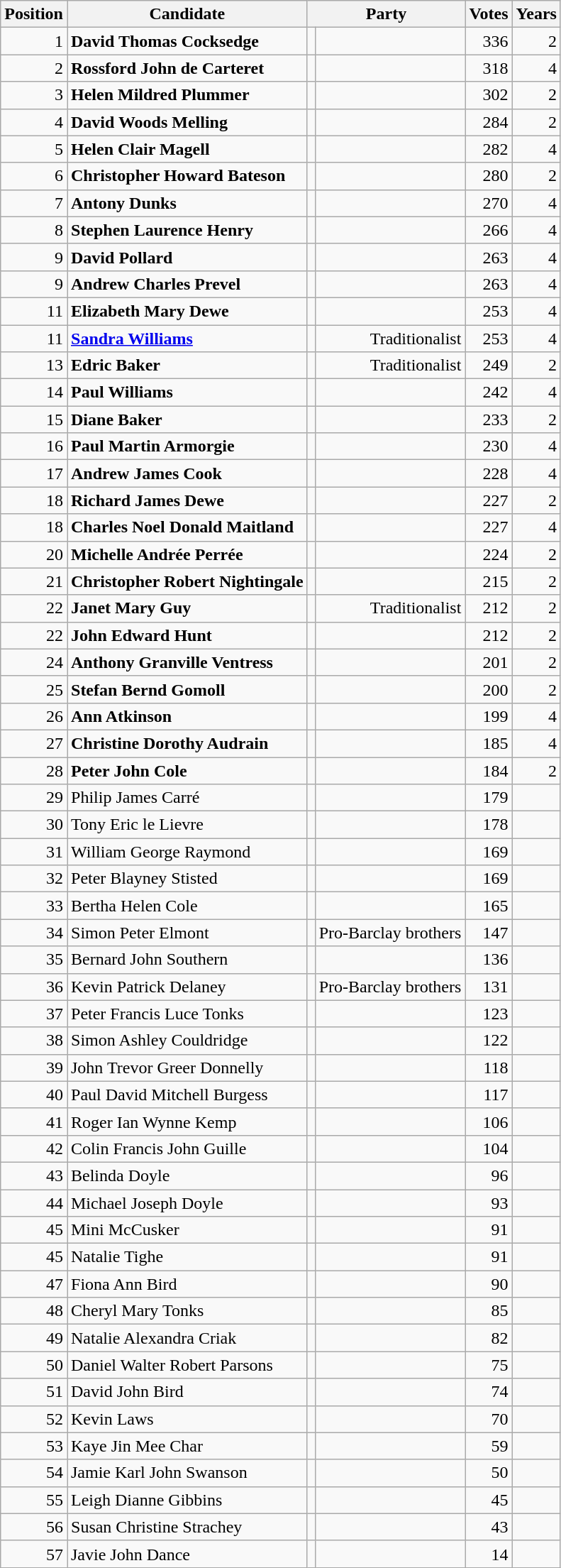<table class="wikitable sortable" style="text-align:right">
<tr>
<th>Position</th>
<th>Candidate</th>
<th colspan="2">Party</th>
<th>Votes</th>
<th>Years</th>
</tr>
<tr>
<td>1</td>
<td align="left"><strong>David Thomas Cocksedge</strong></td>
<td></td>
<td></td>
<td>336</td>
<td>2</td>
</tr>
<tr>
<td>2</td>
<td align="left"><strong>Rossford John de Carteret</strong></td>
<td></td>
<td></td>
<td>318</td>
<td>4</td>
</tr>
<tr>
<td>3</td>
<td align="left"><strong>Helen Mildred Plummer</strong></td>
<td></td>
<td></td>
<td>302</td>
<td>2</td>
</tr>
<tr>
<td>4</td>
<td align="left"><strong>David Woods Melling</strong></td>
<td></td>
<td></td>
<td>284</td>
<td>2</td>
</tr>
<tr>
<td>5</td>
<td align="left"><strong>Helen Clair Magell</strong></td>
<td></td>
<td></td>
<td>282</td>
<td>4</td>
</tr>
<tr>
<td>6</td>
<td align="left"><strong>Christopher Howard Bateson</strong></td>
<td></td>
<td></td>
<td>280</td>
<td>2</td>
</tr>
<tr>
<td>7</td>
<td align="left"><strong>Antony Dunks</strong></td>
<td></td>
<td></td>
<td>270</td>
<td>4</td>
</tr>
<tr>
<td>8</td>
<td align="left"><strong>Stephen Laurence Henry</strong></td>
<td></td>
<td></td>
<td>266</td>
<td>4</td>
</tr>
<tr>
<td>9</td>
<td align="left"><strong>David Pollard</strong></td>
<td></td>
<td></td>
<td>263</td>
<td>4</td>
</tr>
<tr>
<td>9</td>
<td align="left"><strong>Andrew Charles Prevel</strong></td>
<td></td>
<td></td>
<td>263</td>
<td>4</td>
</tr>
<tr>
<td>11</td>
<td align="left"><strong>Elizabeth Mary Dewe</strong></td>
<td></td>
<td></td>
<td>253</td>
<td>4</td>
</tr>
<tr>
<td>11</td>
<td align="left"><strong><a href='#'>Sandra Williams</a></strong></td>
<td></td>
<td>Traditionalist</td>
<td>253</td>
<td>4</td>
</tr>
<tr>
<td>13</td>
<td align="left"><strong>Edric Baker</strong></td>
<td></td>
<td>Traditionalist</td>
<td>249</td>
<td>2</td>
</tr>
<tr>
<td>14</td>
<td align="left"><strong>Paul Williams</strong></td>
<td></td>
<td></td>
<td>242</td>
<td>4</td>
</tr>
<tr>
<td>15</td>
<td align="left"><strong>Diane Baker</strong></td>
<td></td>
<td></td>
<td>233</td>
<td>2</td>
</tr>
<tr>
<td>16</td>
<td align="left"><strong>Paul Martin Armorgie</strong></td>
<td></td>
<td></td>
<td>230</td>
<td>4</td>
</tr>
<tr>
<td>17</td>
<td align="left"><strong>Andrew James Cook</strong></td>
<td></td>
<td></td>
<td>228</td>
<td>4</td>
</tr>
<tr>
<td>18</td>
<td align="left"><strong>Richard James Dewe</strong></td>
<td></td>
<td></td>
<td>227</td>
<td>2</td>
</tr>
<tr>
<td>18</td>
<td align="left"><strong>Charles Noel Donald Maitland</strong></td>
<td></td>
<td></td>
<td>227</td>
<td>4</td>
</tr>
<tr>
<td>20</td>
<td align="left"><strong>Michelle Andrée Perrée</strong></td>
<td></td>
<td></td>
<td>224</td>
<td>2</td>
</tr>
<tr>
<td>21</td>
<td align="left"><strong>Christopher Robert Nightingale</strong></td>
<td></td>
<td></td>
<td>215</td>
<td>2</td>
</tr>
<tr>
<td>22</td>
<td align="left"><strong>Janet Mary Guy</strong></td>
<td></td>
<td>Traditionalist</td>
<td>212</td>
<td>2</td>
</tr>
<tr>
<td>22</td>
<td align="left"><strong>John Edward Hunt</strong></td>
<td></td>
<td></td>
<td>212</td>
<td>2</td>
</tr>
<tr>
<td>24</td>
<td align="left"><strong>Anthony Granville Ventress</strong></td>
<td></td>
<td></td>
<td>201</td>
<td>2</td>
</tr>
<tr>
<td>25</td>
<td align="left"><strong>Stefan Bernd Gomoll</strong></td>
<td></td>
<td></td>
<td>200</td>
<td>2</td>
</tr>
<tr>
<td>26</td>
<td align="left"><strong>Ann Atkinson</strong></td>
<td></td>
<td></td>
<td>199</td>
<td>4</td>
</tr>
<tr>
<td>27</td>
<td align="left"><strong>Christine Dorothy Audrain</strong></td>
<td></td>
<td></td>
<td>185</td>
<td>4</td>
</tr>
<tr>
<td>28</td>
<td align="left"><strong>Peter John Cole</strong></td>
<td></td>
<td></td>
<td>184</td>
<td>2</td>
</tr>
<tr>
<td>29</td>
<td align="left">Philip James Carré</td>
<td></td>
<td></td>
<td>179</td>
<td></td>
</tr>
<tr>
<td>30</td>
<td align="left">Tony Eric le Lievre</td>
<td></td>
<td></td>
<td>178</td>
<td></td>
</tr>
<tr>
<td>31</td>
<td align="left">William George Raymond</td>
<td></td>
<td></td>
<td>169</td>
<td></td>
</tr>
<tr>
<td>32</td>
<td align="left">Peter Blayney Stisted</td>
<td></td>
<td></td>
<td>169</td>
<td></td>
</tr>
<tr>
<td>33</td>
<td align="left">Bertha Helen Cole</td>
<td></td>
<td></td>
<td>165</td>
<td></td>
</tr>
<tr>
<td>34</td>
<td align="left">Simon Peter Elmont</td>
<td></td>
<td>Pro-Barclay brothers</td>
<td>147</td>
<td></td>
</tr>
<tr>
<td>35</td>
<td align="left">Bernard John Southern</td>
<td></td>
<td></td>
<td>136</td>
<td></td>
</tr>
<tr>
<td>36</td>
<td align="left">Kevin Patrick Delaney</td>
<td></td>
<td>Pro-Barclay brothers</td>
<td>131</td>
<td></td>
</tr>
<tr>
<td>37</td>
<td align="left">Peter Francis Luce Tonks</td>
<td></td>
<td></td>
<td>123</td>
<td></td>
</tr>
<tr>
<td>38</td>
<td align="left">Simon Ashley Couldridge</td>
<td></td>
<td></td>
<td>122</td>
<td></td>
</tr>
<tr>
<td>39</td>
<td align="left">John Trevor Greer Donnelly</td>
<td></td>
<td></td>
<td>118</td>
<td></td>
</tr>
<tr>
<td>40</td>
<td align="left">Paul David Mitchell Burgess</td>
<td></td>
<td></td>
<td>117</td>
<td></td>
</tr>
<tr>
<td>41</td>
<td align="left">Roger Ian Wynne Kemp</td>
<td></td>
<td></td>
<td>106</td>
<td></td>
</tr>
<tr>
<td>42</td>
<td align="left">Colin Francis John Guille</td>
<td></td>
<td></td>
<td>104</td>
<td></td>
</tr>
<tr>
<td>43</td>
<td align="left">Belinda Doyle</td>
<td></td>
<td></td>
<td>96</td>
<td></td>
</tr>
<tr>
<td>44</td>
<td align="left">Michael Joseph Doyle</td>
<td></td>
<td></td>
<td>93</td>
<td></td>
</tr>
<tr>
<td>45</td>
<td align="left">Mini McCusker</td>
<td></td>
<td></td>
<td>91</td>
<td></td>
</tr>
<tr>
<td>45</td>
<td align="left">Natalie Tighe</td>
<td></td>
<td></td>
<td>91</td>
<td></td>
</tr>
<tr>
<td>47</td>
<td align="left">Fiona Ann Bird</td>
<td></td>
<td></td>
<td>90</td>
<td></td>
</tr>
<tr>
<td>48</td>
<td align="left">Cheryl Mary Tonks</td>
<td></td>
<td></td>
<td>85</td>
<td></td>
</tr>
<tr>
<td>49</td>
<td align="left">Natalie Alexandra Criak</td>
<td></td>
<td></td>
<td>82</td>
<td></td>
</tr>
<tr>
<td>50</td>
<td align="left">Daniel Walter Robert Parsons</td>
<td></td>
<td></td>
<td>75</td>
<td></td>
</tr>
<tr>
<td>51</td>
<td align="left">David John Bird</td>
<td></td>
<td></td>
<td>74</td>
<td></td>
</tr>
<tr>
<td>52</td>
<td align="left">Kevin Laws</td>
<td></td>
<td></td>
<td>70</td>
<td></td>
</tr>
<tr>
<td>53</td>
<td align="left">Kaye Jin Mee Char</td>
<td></td>
<td></td>
<td>59</td>
<td></td>
</tr>
<tr>
<td>54</td>
<td align="left">Jamie Karl John Swanson</td>
<td></td>
<td></td>
<td>50</td>
<td></td>
</tr>
<tr>
<td>55</td>
<td align="left">Leigh Dianne Gibbins</td>
<td></td>
<td></td>
<td>45</td>
<td></td>
</tr>
<tr>
<td>56</td>
<td align="left">Susan Christine Strachey</td>
<td></td>
<td></td>
<td>43</td>
<td></td>
</tr>
<tr>
<td>57</td>
<td align="left">Javie John Dance</td>
<td></td>
<td></td>
<td>14</td>
<td></td>
</tr>
</table>
